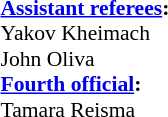<table style="width:100%;font-size:90%">
<tr>
<td><br><strong><a href='#'>Assistant referees</a>:</strong>
<br>Yakov Kheimach
<br>John Oliva
<br><strong><a href='#'>Fourth official</a>:</strong>
<br>Tamara Reisma</td>
<td style="width:60%; vertical-align:top"></td>
</tr>
</table>
